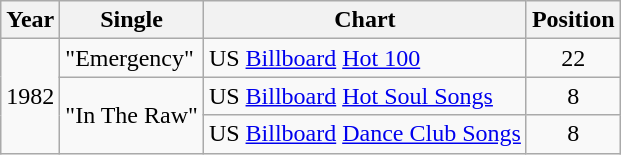<table class="wikitable" border="1">
<tr>
<th>Year</th>
<th>Single</th>
<th>Chart</th>
<th>Position</th>
</tr>
<tr>
<td rowspan="3">1982</td>
<td>"Emergency"</td>
<td>US <a href='#'>Billboard</a> <a href='#'>Hot 100</a></td>
<td align="center">22</td>
</tr>
<tr>
<td rowspan="2">"In The Raw"</td>
<td>US <a href='#'>Billboard</a> <a href='#'>Hot Soul Songs</a></td>
<td align="center">8</td>
</tr>
<tr>
<td>US <a href='#'>Billboard</a> <a href='#'>Dance Club Songs</a></td>
<td align="center">8</td>
</tr>
</table>
